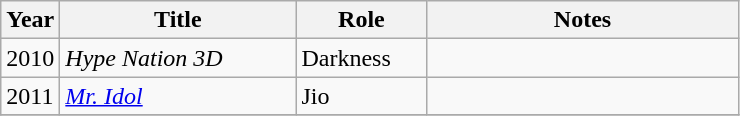<table class="wikitable">
<tr>
<th>Year</th>
<th width="150">Title</th>
<th width="80">Role</th>
<th width="200">Notes</th>
</tr>
<tr>
<td>2010</td>
<td><em>Hype Nation 3D</em></td>
<td>Darkness</td>
<td></td>
</tr>
<tr>
<td>2011</td>
<td><em><a href='#'>Mr. Idol</a></em></td>
<td>Jio</td>
<td></td>
</tr>
<tr>
</tr>
</table>
